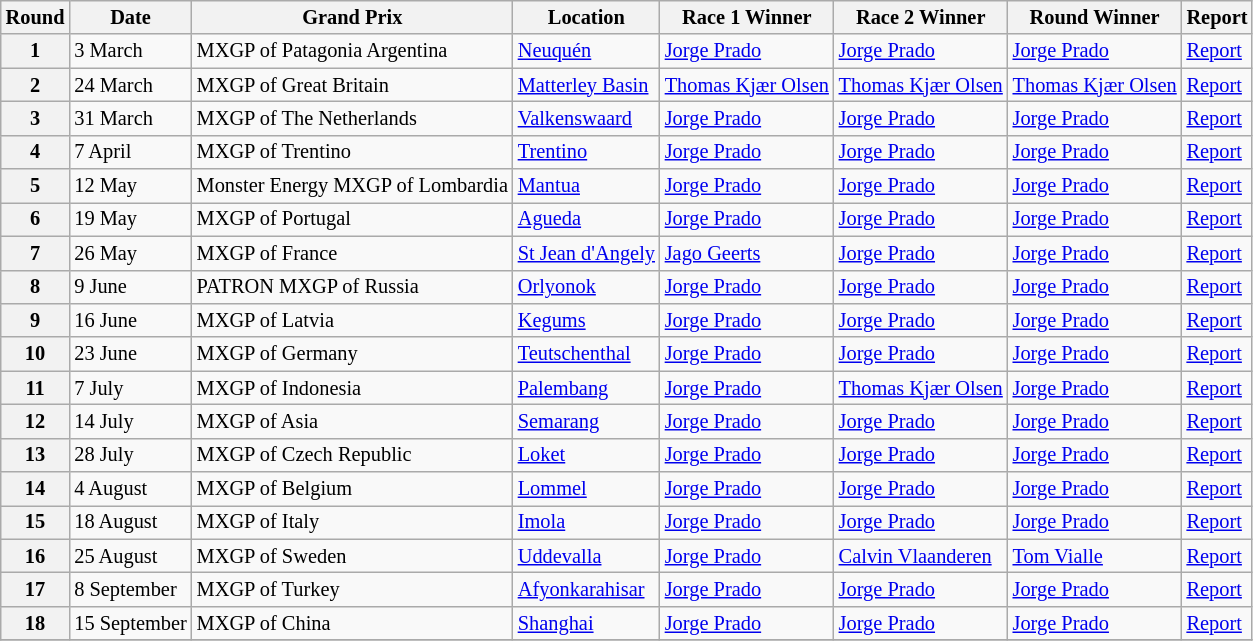<table class="wikitable" style="font-size: 85%;">
<tr>
<th>Round</th>
<th>Date</th>
<th>Grand Prix</th>
<th>Location</th>
<th>Race 1 Winner</th>
<th>Race 2 Winner</th>
<th>Round Winner</th>
<th>Report</th>
</tr>
<tr>
<th>1</th>
<td>3 March</td>
<td> MXGP of Patagonia Argentina</td>
<td><a href='#'>Neuquén</a></td>
<td> <a href='#'>Jorge Prado</a></td>
<td> <a href='#'>Jorge Prado</a></td>
<td> <a href='#'>Jorge Prado</a></td>
<td><a href='#'>Report</a></td>
</tr>
<tr>
<th>2</th>
<td>24 March</td>
<td> MXGP of Great Britain</td>
<td><a href='#'>Matterley Basin</a></td>
<td> <a href='#'>Thomas Kjær Olsen</a></td>
<td> <a href='#'>Thomas Kjær Olsen</a></td>
<td> <a href='#'>Thomas Kjær Olsen</a></td>
<td><a href='#'>Report</a></td>
</tr>
<tr>
<th>3</th>
<td>31 March</td>
<td> MXGP of The Netherlands</td>
<td><a href='#'>Valkenswaard</a></td>
<td> <a href='#'>Jorge Prado</a></td>
<td> <a href='#'>Jorge Prado</a></td>
<td> <a href='#'>Jorge Prado</a></td>
<td><a href='#'>Report</a></td>
</tr>
<tr>
<th>4</th>
<td>7 April</td>
<td> MXGP of Trentino</td>
<td><a href='#'>Trentino</a></td>
<td> <a href='#'>Jorge Prado</a></td>
<td> <a href='#'>Jorge Prado</a></td>
<td> <a href='#'>Jorge Prado</a></td>
<td><a href='#'>Report</a></td>
</tr>
<tr>
<th>5</th>
<td>12 May</td>
<td> Monster Energy MXGP of Lombardia</td>
<td><a href='#'>Mantua</a></td>
<td> <a href='#'>Jorge Prado</a></td>
<td> <a href='#'>Jorge Prado</a></td>
<td> <a href='#'>Jorge Prado</a></td>
<td><a href='#'>Report</a></td>
</tr>
<tr>
<th>6</th>
<td>19 May</td>
<td> MXGP of Portugal</td>
<td><a href='#'>Agueda</a></td>
<td> <a href='#'>Jorge Prado</a></td>
<td> <a href='#'>Jorge Prado</a></td>
<td> <a href='#'>Jorge Prado</a></td>
<td><a href='#'>Report</a></td>
</tr>
<tr>
<th>7</th>
<td>26 May</td>
<td> MXGP of France</td>
<td><a href='#'>St Jean d'Angely</a></td>
<td> <a href='#'>Jago Geerts</a></td>
<td> <a href='#'>Jorge Prado</a></td>
<td> <a href='#'>Jorge Prado</a></td>
<td><a href='#'>Report</a></td>
</tr>
<tr>
<th>8</th>
<td>9 June</td>
<td> PATRON MXGP of Russia</td>
<td><a href='#'>Orlyonok</a></td>
<td> <a href='#'>Jorge Prado</a></td>
<td> <a href='#'>Jorge Prado</a></td>
<td> <a href='#'>Jorge Prado</a></td>
<td><a href='#'>Report</a></td>
</tr>
<tr>
<th>9</th>
<td>16 June</td>
<td> MXGP of Latvia</td>
<td><a href='#'>Kegums</a></td>
<td> <a href='#'>Jorge Prado</a></td>
<td> <a href='#'>Jorge Prado</a></td>
<td> <a href='#'>Jorge Prado</a></td>
<td><a href='#'>Report</a></td>
</tr>
<tr>
<th>10</th>
<td>23 June</td>
<td> MXGP of Germany</td>
<td><a href='#'>Teutschenthal</a></td>
<td> <a href='#'>Jorge Prado</a></td>
<td> <a href='#'>Jorge Prado</a></td>
<td> <a href='#'>Jorge Prado</a></td>
<td><a href='#'>Report</a></td>
</tr>
<tr>
<th>11</th>
<td>7 July</td>
<td> MXGP of Indonesia</td>
<td><a href='#'>Palembang</a></td>
<td> <a href='#'>Jorge Prado</a></td>
<td> <a href='#'>Thomas Kjær Olsen</a></td>
<td> <a href='#'>Jorge Prado</a></td>
<td><a href='#'>Report</a></td>
</tr>
<tr>
<th>12</th>
<td>14 July</td>
<td> MXGP of Asia</td>
<td><a href='#'>Semarang</a></td>
<td> <a href='#'>Jorge Prado</a></td>
<td> <a href='#'>Jorge Prado</a></td>
<td> <a href='#'>Jorge Prado</a></td>
<td><a href='#'>Report</a></td>
</tr>
<tr>
<th>13</th>
<td>28 July</td>
<td> MXGP of Czech Republic</td>
<td><a href='#'>Loket</a></td>
<td> <a href='#'>Jorge Prado</a></td>
<td> <a href='#'>Jorge Prado</a></td>
<td> <a href='#'>Jorge Prado</a></td>
<td><a href='#'>Report</a></td>
</tr>
<tr>
<th>14</th>
<td>4 August</td>
<td> MXGP of Belgium</td>
<td><a href='#'>Lommel</a></td>
<td> <a href='#'>Jorge Prado</a></td>
<td> <a href='#'>Jorge Prado</a></td>
<td> <a href='#'>Jorge Prado</a></td>
<td><a href='#'>Report</a></td>
</tr>
<tr>
<th>15</th>
<td>18 August</td>
<td> MXGP of Italy</td>
<td><a href='#'>Imola</a></td>
<td> <a href='#'>Jorge Prado</a></td>
<td> <a href='#'>Jorge Prado</a></td>
<td> <a href='#'>Jorge Prado</a></td>
<td><a href='#'>Report</a></td>
</tr>
<tr>
<th>16</th>
<td>25 August</td>
<td> MXGP of Sweden</td>
<td><a href='#'>Uddevalla</a></td>
<td> <a href='#'>Jorge Prado</a></td>
<td> <a href='#'>Calvin Vlaanderen</a></td>
<td> <a href='#'>Tom Vialle</a></td>
<td><a href='#'>Report</a></td>
</tr>
<tr>
<th>17</th>
<td>8 September</td>
<td> MXGP of Turkey</td>
<td><a href='#'>Afyonkarahisar</a></td>
<td> <a href='#'>Jorge Prado</a></td>
<td> <a href='#'>Jorge Prado</a></td>
<td> <a href='#'>Jorge Prado</a></td>
<td><a href='#'>Report</a></td>
</tr>
<tr>
<th>18</th>
<td>15 September</td>
<td> MXGP of China</td>
<td><a href='#'>Shanghai</a></td>
<td> <a href='#'>Jorge Prado</a></td>
<td> <a href='#'>Jorge Prado</a></td>
<td> <a href='#'>Jorge Prado</a></td>
<td><a href='#'>Report</a></td>
</tr>
<tr>
</tr>
</table>
